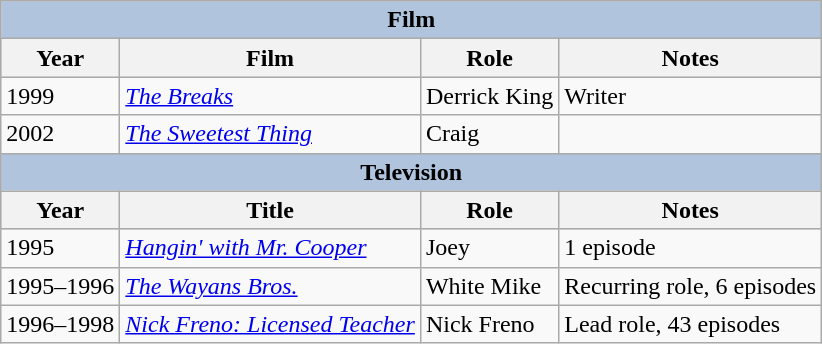<table class="wikitable">
<tr>
<th colspan="4" style="background: LightSteelBlue;">Film</th>
</tr>
<tr bgcolor="#CCCCCC" align="center">
<th>Year</th>
<th>Film</th>
<th>Role</th>
<th>Notes</th>
</tr>
<tr>
<td>1999</td>
<td><em><a href='#'>The Breaks</a></em></td>
<td>Derrick King</td>
<td>Writer</td>
</tr>
<tr>
<td>2002</td>
<td><em><a href='#'>The Sweetest Thing</a></em></td>
<td>Craig</td>
<td></td>
</tr>
<tr bgcolor="#CCCCCC" align="center">
<th colspan="4" style="background: LightSteelBlue;">Television</th>
</tr>
<tr bgcolor="#CCCCCC" align="center">
<th>Year</th>
<th>Title</th>
<th>Role</th>
<th>Notes</th>
</tr>
<tr>
<td>1995</td>
<td><em><a href='#'>Hangin' with Mr. Cooper</a></em></td>
<td>Joey</td>
<td>1 episode</td>
</tr>
<tr>
<td>1995–1996</td>
<td><em><a href='#'>The Wayans Bros.</a></em></td>
<td>White Mike</td>
<td>Recurring role, 6 episodes</td>
</tr>
<tr>
<td>1996–1998</td>
<td><em><a href='#'>Nick Freno: Licensed Teacher</a></em></td>
<td>Nick Freno</td>
<td>Lead role, 43 episodes</td>
</tr>
</table>
